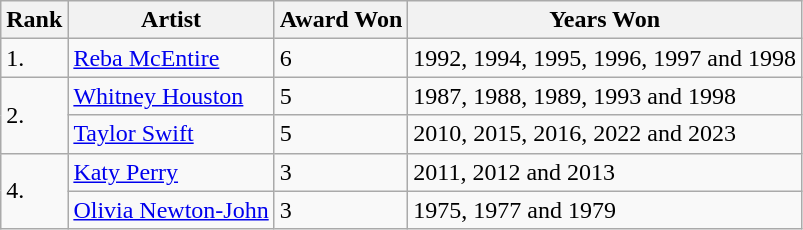<table class="wikitable">
<tr>
<th>Rank</th>
<th>Artist</th>
<th>Award Won</th>
<th>Years Won</th>
</tr>
<tr>
<td>1.</td>
<td><a href='#'>Reba McEntire</a></td>
<td>6</td>
<td>1992, 1994, 1995, 1996, 1997 and 1998</td>
</tr>
<tr>
<td rowspan="2">2.</td>
<td><a href='#'>Whitney Houston</a></td>
<td>5</td>
<td>1987, 1988, 1989, 1993 and 1998</td>
</tr>
<tr>
<td><a href='#'>Taylor Swift</a></td>
<td>5</td>
<td>2010, 2015, 2016, 2022 and 2023</td>
</tr>
<tr>
<td rowspan=2>4.</td>
<td><a href='#'>Katy Perry</a></td>
<td rowpsan=2>3</td>
<td>2011, 2012 and 2013</td>
</tr>
<tr>
<td><a href='#'>Olivia Newton-John</a></td>
<td>3</td>
<td>1975, 1977 and 1979</td>
</tr>
</table>
